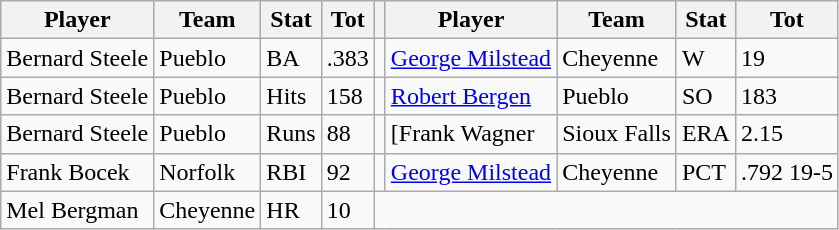<table class="wikitable">
<tr>
<th>Player</th>
<th>Team</th>
<th>Stat</th>
<th>Tot</th>
<th></th>
<th>Player</th>
<th>Team</th>
<th>Stat</th>
<th>Tot</th>
</tr>
<tr>
<td>Bernard Steele</td>
<td>Pueblo</td>
<td>BA</td>
<td>.383</td>
<td></td>
<td><a href='#'>George Milstead</a></td>
<td>Cheyenne</td>
<td>W</td>
<td>19</td>
</tr>
<tr>
<td>Bernard Steele</td>
<td>Pueblo</td>
<td>Hits</td>
<td>158</td>
<td></td>
<td><a href='#'>Robert Bergen</a></td>
<td>Pueblo</td>
<td>SO</td>
<td>183</td>
</tr>
<tr>
<td>Bernard Steele</td>
<td>Pueblo</td>
<td>Runs</td>
<td>88</td>
<td></td>
<td>[Frank Wagner</td>
<td>Sioux Falls</td>
<td>ERA</td>
<td>2.15</td>
</tr>
<tr>
<td>Frank Bocek</td>
<td>Norfolk</td>
<td>RBI</td>
<td>92</td>
<td></td>
<td><a href='#'>George Milstead</a></td>
<td>Cheyenne</td>
<td>PCT</td>
<td>.792 19-5</td>
</tr>
<tr>
<td>Mel Bergman</td>
<td>Cheyenne</td>
<td>HR</td>
<td>10</td>
</tr>
</table>
